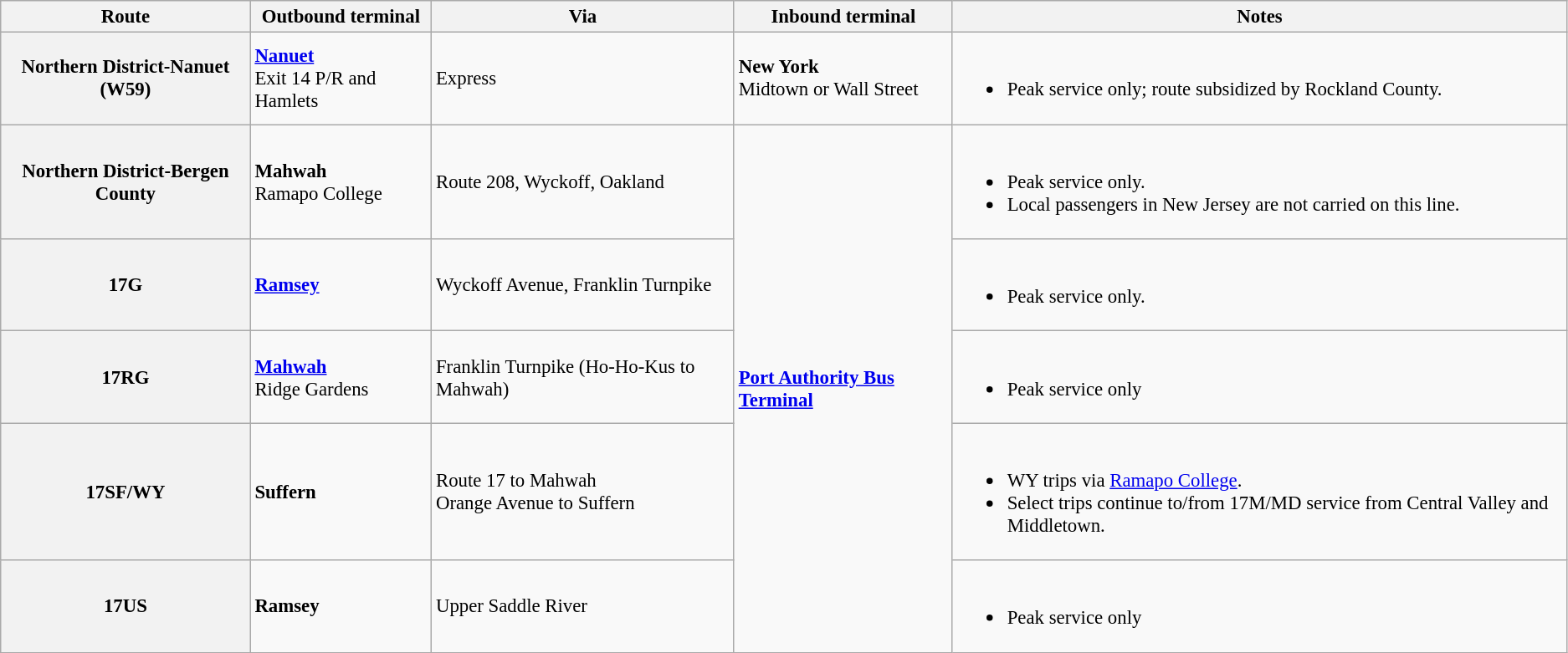<table class="wikitable" style="font-size: 95%;" |>
<tr>
<th>Route</th>
<th>Outbound terminal</th>
<th>Via</th>
<th>Inbound terminal</th>
<th>Notes</th>
</tr>
<tr>
<th><div>Northern District-Nanuet (W59)</div></th>
<td><strong><a href='#'>Nanuet</a></strong><br>Exit 14 P/R and Hamlets</td>
<td>Express</td>
<td><strong>New York</strong><br>Midtown or Wall Street</td>
<td><br><ul><li>Peak service only; route subsidized by Rockland County.</li></ul></td>
</tr>
<tr>
<th><div>Northern District-Bergen County</div></th>
<td><strong>Mahwah</strong><br>Ramapo College</td>
<td>Route 208, Wyckoff, Oakland</td>
<td rowspan="5"><strong><a href='#'>Port Authority Bus Terminal</a></strong></td>
<td><br><ul><li>Peak service only.</li><li>Local passengers in New Jersey are not carried on this line.</li></ul></td>
</tr>
<tr>
<th><div>17G</div></th>
<td><strong><a href='#'>Ramsey</a></strong></td>
<td>Wyckoff Avenue, Franklin Turnpike</td>
<td><br><ul><li>Peak service only.</li></ul></td>
</tr>
<tr>
<th><div>17RG</div></th>
<td><strong><a href='#'>Mahwah</a></strong><br>Ridge Gardens</td>
<td>Franklin Turnpike (Ho-Ho-Kus to Mahwah)</td>
<td><br><ul><li>Peak service only</li></ul></td>
</tr>
<tr>
<th><div>17SF/WY</div></th>
<td><strong>Suffern</strong></td>
<td>Route 17 to Mahwah<br>Orange Avenue to Suffern</td>
<td><br><ul><li>WY trips via <a href='#'>Ramapo College</a>.</li><li>Select trips continue to/from 17M/MD service from Central Valley and Middletown.</li></ul></td>
</tr>
<tr>
<th><div>17US</div></th>
<td><strong>Ramsey</strong></td>
<td>Upper Saddle River</td>
<td><br><ul><li>Peak service only</li></ul></td>
</tr>
</table>
